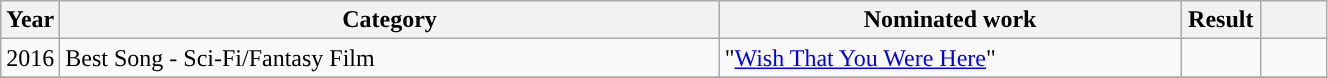<table class="wikitable plainrowheaders" style="width:70%;">
<tr>
<th scope="col" style="width:4%;">Year</th>
<th scope="col" style="width:50%;">Category</th>
<th scope="col" style="width:35%;">Nominated work</th>
<th scope="col" style="width:6%;">Result</th>
<th scope="col" style="width:6%;"></th>
</tr>
<tr>
<td style="text-align:center;">2016</td>
<td>Best Song - Sci-Fi/Fantasy Film</td>
<td>"<a href='#'>Wish That You Were Here</a>"</td>
<td></td>
<td style="text-align:center;"></td>
</tr>
<tr>
</tr>
</table>
